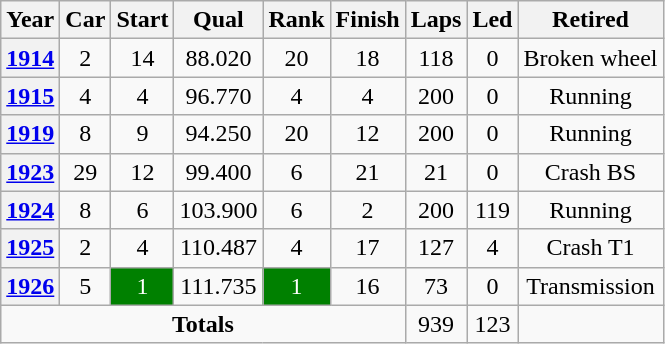<table class="wikitable" style="text-align:center">
<tr>
<th>Year</th>
<th>Car</th>
<th>Start</th>
<th>Qual</th>
<th>Rank</th>
<th>Finish</th>
<th>Laps</th>
<th>Led</th>
<th>Retired</th>
</tr>
<tr>
<th><a href='#'>1914</a></th>
<td>2</td>
<td>14</td>
<td>88.020</td>
<td>20</td>
<td>18</td>
<td>118</td>
<td>0</td>
<td>Broken wheel</td>
</tr>
<tr>
<th><a href='#'>1915</a></th>
<td>4</td>
<td>4</td>
<td>96.770</td>
<td>4</td>
<td>4</td>
<td>200</td>
<td>0</td>
<td>Running</td>
</tr>
<tr>
<th><a href='#'>1919</a></th>
<td>8</td>
<td>9</td>
<td>94.250</td>
<td>20</td>
<td>12</td>
<td>200</td>
<td>0</td>
<td>Running</td>
</tr>
<tr>
<th><a href='#'>1923</a></th>
<td>29</td>
<td>12</td>
<td>99.400</td>
<td>6</td>
<td>21</td>
<td>21</td>
<td>0</td>
<td>Crash BS</td>
</tr>
<tr>
<th><a href='#'>1924</a></th>
<td>8</td>
<td>6</td>
<td>103.900</td>
<td>6</td>
<td>2</td>
<td>200</td>
<td>119</td>
<td>Running</td>
</tr>
<tr>
<th><a href='#'>1925</a></th>
<td>2</td>
<td>4</td>
<td>110.487</td>
<td>4</td>
<td>17</td>
<td>127</td>
<td>4</td>
<td>Crash T1</td>
</tr>
<tr>
<th><a href='#'>1926</a></th>
<td>5</td>
<td style="background:green;color:white">1</td>
<td>111.735</td>
<td style="background:green;color:white">1</td>
<td>16</td>
<td>73</td>
<td>0</td>
<td>Transmission</td>
</tr>
<tr>
<td colspan=6><strong>Totals</strong></td>
<td>939</td>
<td>123</td>
<td></td>
</tr>
</table>
